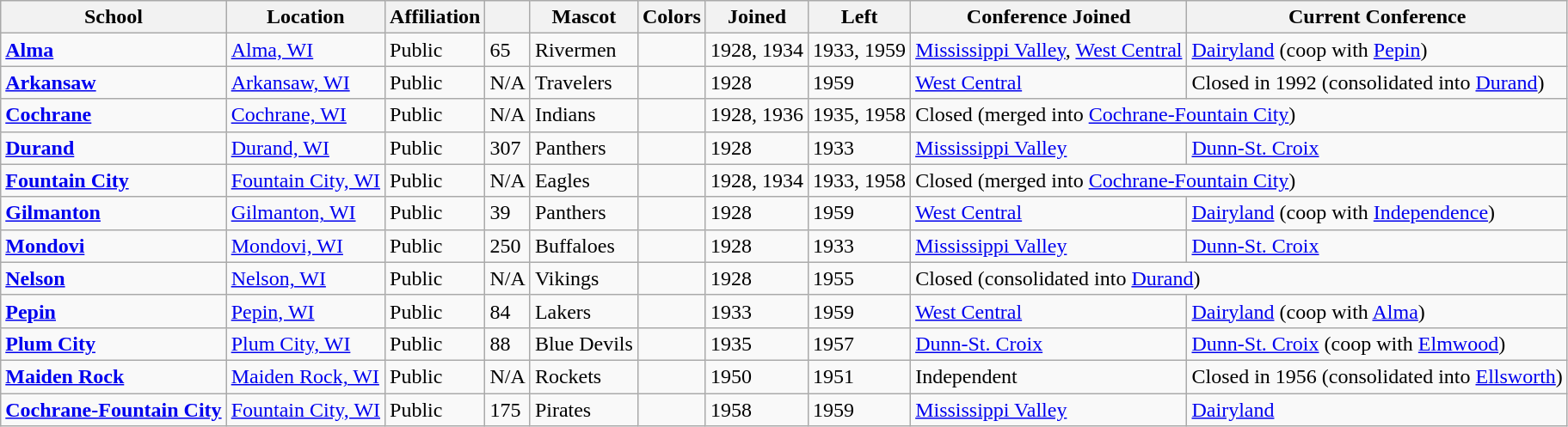<table class="wikitable sortable">
<tr>
<th>School</th>
<th>Location</th>
<th>Affiliation</th>
<th></th>
<th>Mascot</th>
<th>Colors</th>
<th>Joined</th>
<th>Left</th>
<th>Conference Joined</th>
<th>Current Conference</th>
</tr>
<tr>
<td><a href='#'><strong>Alma</strong></a></td>
<td><a href='#'>Alma, WI</a></td>
<td>Public</td>
<td>65</td>
<td>Rivermen</td>
<td> </td>
<td>1928, 1934</td>
<td>1933, 1959</td>
<td><a href='#'>Mississippi Valley</a>, <a href='#'>West Central</a></td>
<td><a href='#'>Dairyland</a> (coop with <a href='#'>Pepin</a>)</td>
</tr>
<tr>
<td><a href='#'><strong>Arkansaw</strong></a></td>
<td><a href='#'>Arkansaw, WI</a></td>
<td>Public</td>
<td>N/A</td>
<td>Travelers</td>
<td> </td>
<td>1928</td>
<td>1959</td>
<td><a href='#'>West Central</a></td>
<td>Closed in 1992 (consolidated into <a href='#'>Durand</a>)</td>
</tr>
<tr>
<td><a href='#'><strong>Cochrane</strong></a></td>
<td><a href='#'>Cochrane, WI</a></td>
<td>Public</td>
<td>N/A</td>
<td>Indians</td>
<td> </td>
<td>1928, 1936</td>
<td>1935, 1958</td>
<td colspan="2">Closed (merged into <a href='#'>Cochrane-Fountain City</a>)</td>
</tr>
<tr>
<td><a href='#'><strong>Durand</strong></a></td>
<td><a href='#'>Durand, WI</a></td>
<td>Public</td>
<td>307</td>
<td>Panthers</td>
<td> </td>
<td>1928</td>
<td>1933</td>
<td><a href='#'>Mississippi Valley</a></td>
<td><a href='#'>Dunn-St. Croix</a></td>
</tr>
<tr>
<td><a href='#'><strong>Fountain City</strong></a></td>
<td><a href='#'>Fountain City, WI</a></td>
<td>Public</td>
<td>N/A</td>
<td>Eagles</td>
<td> </td>
<td>1928, 1934</td>
<td>1933, 1958</td>
<td colspan="2">Closed (merged into <a href='#'>Cochrane-Fountain City</a>)</td>
</tr>
<tr>
<td><a href='#'><strong>Gilmanton</strong></a></td>
<td><a href='#'>Gilmanton, WI</a></td>
<td>Public</td>
<td>39</td>
<td>Panthers</td>
<td> </td>
<td>1928</td>
<td>1959</td>
<td><a href='#'>West Central</a></td>
<td><a href='#'>Dairyland</a> (coop with <a href='#'>Independence</a>)</td>
</tr>
<tr>
<td><a href='#'><strong>Mondovi</strong></a></td>
<td><a href='#'>Mondovi, WI</a></td>
<td>Public</td>
<td>250</td>
<td>Buffaloes</td>
<td> </td>
<td>1928</td>
<td>1933</td>
<td><a href='#'>Mississippi Valley</a></td>
<td><a href='#'>Dunn-St. Croix</a></td>
</tr>
<tr>
<td><a href='#'><strong>Nelson</strong></a></td>
<td><a href='#'>Nelson, WI</a></td>
<td>Public</td>
<td>N/A</td>
<td>Vikings</td>
<td> </td>
<td>1928</td>
<td>1955</td>
<td colspan="2">Closed (consolidated into <a href='#'>Durand</a>)</td>
</tr>
<tr>
<td><a href='#'><strong>Pepin</strong></a></td>
<td><a href='#'>Pepin, WI</a></td>
<td>Public</td>
<td>84</td>
<td>Lakers</td>
<td> </td>
<td>1933</td>
<td>1959</td>
<td><a href='#'>West Central</a></td>
<td><a href='#'>Dairyland</a> (coop with <a href='#'>Alma</a>)</td>
</tr>
<tr>
<td><a href='#'><strong>Plum City</strong></a></td>
<td><a href='#'>Plum City, WI</a></td>
<td>Public</td>
<td>88</td>
<td>Blue Devils</td>
<td> </td>
<td>1935</td>
<td>1957</td>
<td><a href='#'>Dunn-St. Croix</a></td>
<td><a href='#'>Dunn-St. Croix</a> (coop with <a href='#'>Elmwood</a>)</td>
</tr>
<tr>
<td><a href='#'><strong>Maiden Rock</strong></a></td>
<td><a href='#'>Maiden Rock, WI</a></td>
<td>Public</td>
<td>N/A</td>
<td>Rockets</td>
<td> </td>
<td>1950</td>
<td>1951</td>
<td>Independent</td>
<td>Closed in 1956 (consolidated into <a href='#'>Ellsworth</a>)</td>
</tr>
<tr>
<td><a href='#'><strong>Cochrane-Fountain City</strong></a></td>
<td><a href='#'>Fountain City, WI</a></td>
<td>Public</td>
<td>175</td>
<td>Pirates</td>
<td> </td>
<td>1958</td>
<td>1959</td>
<td><a href='#'>Mississippi Valley</a></td>
<td><a href='#'>Dairyland</a></td>
</tr>
</table>
